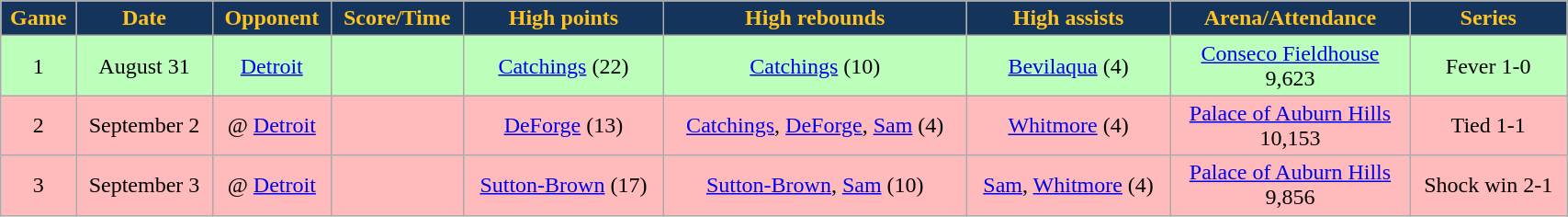<table class="wikitable" width="90%">
<tr align="center"  style="background:#14345B;color:#ffc322;">
<td><strong>Game</strong></td>
<td><strong>Date</strong></td>
<td><strong>Opponent</strong></td>
<td><strong>Score/Time</strong></td>
<td><strong>High points</strong></td>
<td><strong>High rebounds</strong></td>
<td><strong>High assists</strong></td>
<td><strong>Arena/Attendance</strong></td>
<td><strong>Series</strong></td>
</tr>
<tr align="center" bgcolor="bbffbb">
<td>1</td>
<td>August 31</td>
<td><a href='#'>Detroit</a></td>
<td></td>
<td><a href='#'>Catchings</a> (22)</td>
<td><a href='#'>Catchings</a> (10)</td>
<td><a href='#'>Bevilaqua</a> (4)</td>
<td><a href='#'>Conseco Fieldhouse</a> <br> 9,623</td>
<td>Fever 1-0</td>
</tr>
<tr align="center" bgcolor="ffbbbb">
<td>2</td>
<td>September 2</td>
<td>@ <a href='#'>Detroit</a></td>
<td></td>
<td><a href='#'>DeForge</a> (13)</td>
<td><a href='#'>Catchings</a>, <a href='#'>DeForge</a>, <a href='#'>Sam</a> (4)</td>
<td><a href='#'>Whitmore</a> (4)</td>
<td><a href='#'>Palace of Auburn Hills</a> <br> 10,153</td>
<td>Tied 1-1</td>
</tr>
<tr align="center" bgcolor="ffbbbb">
<td>3</td>
<td>September 3</td>
<td>@ <a href='#'>Detroit</a></td>
<td></td>
<td><a href='#'>Sutton-Brown</a> (17)</td>
<td><a href='#'>Sutton-Brown</a>, <a href='#'>Sam</a> (10)</td>
<td><a href='#'>Sam</a>, <a href='#'>Whitmore</a> (4)</td>
<td><a href='#'>Palace of Auburn Hills</a> <br> 9,856</td>
<td>Shock win 2-1</td>
</tr>
</table>
